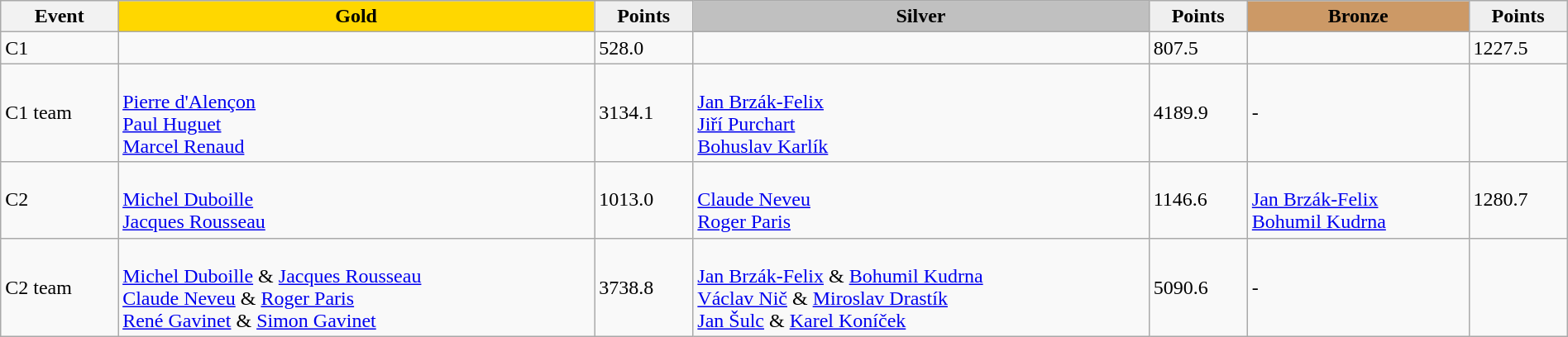<table class="wikitable" width=100%>
<tr>
<th>Event</th>
<td align=center bgcolor="gold"><strong>Gold</strong></td>
<td align=center bgcolor="EFEFEF"><strong>Points</strong></td>
<td align=center bgcolor="silver"><strong>Silver</strong></td>
<td align=center bgcolor="EFEFEF"><strong>Points</strong></td>
<td align=center bgcolor="CC9966"><strong>Bronze</strong></td>
<td align=center bgcolor="EFEFEF"><strong>Points</strong></td>
</tr>
<tr>
<td>C1</td>
<td></td>
<td>528.0</td>
<td></td>
<td>807.5</td>
<td></td>
<td>1227.5</td>
</tr>
<tr>
<td>C1 team</td>
<td><br><a href='#'>Pierre d'Alençon</a><br><a href='#'>Paul Huguet</a><br><a href='#'>Marcel Renaud</a></td>
<td>3134.1</td>
<td><br><a href='#'>Jan Brzák-Felix</a><br><a href='#'>Jiří Purchart</a><br><a href='#'>Bohuslav Karlík</a></td>
<td>4189.9</td>
<td>-</td>
<td></td>
</tr>
<tr>
<td>C2</td>
<td><br><a href='#'>Michel Duboille</a><br><a href='#'>Jacques Rousseau</a></td>
<td>1013.0</td>
<td><br><a href='#'>Claude Neveu</a><br><a href='#'>Roger Paris</a></td>
<td>1146.6</td>
<td><br><a href='#'>Jan Brzák-Felix</a><br><a href='#'>Bohumil Kudrna</a></td>
<td>1280.7</td>
</tr>
<tr>
<td>C2 team</td>
<td><br><a href='#'>Michel Duboille</a> & <a href='#'>Jacques Rousseau</a><br><a href='#'>Claude Neveu</a> & <a href='#'>Roger Paris</a><br><a href='#'>René Gavinet</a> & <a href='#'>Simon Gavinet</a></td>
<td>3738.8</td>
<td><br><a href='#'>Jan Brzák-Felix</a> & <a href='#'>Bohumil Kudrna</a><br><a href='#'>Václav Nič</a> & <a href='#'>Miroslav Drastík</a><br><a href='#'>Jan Šulc</a> & <a href='#'>Karel Koníček</a></td>
<td>5090.6</td>
<td>-</td>
<td></td>
</tr>
</table>
